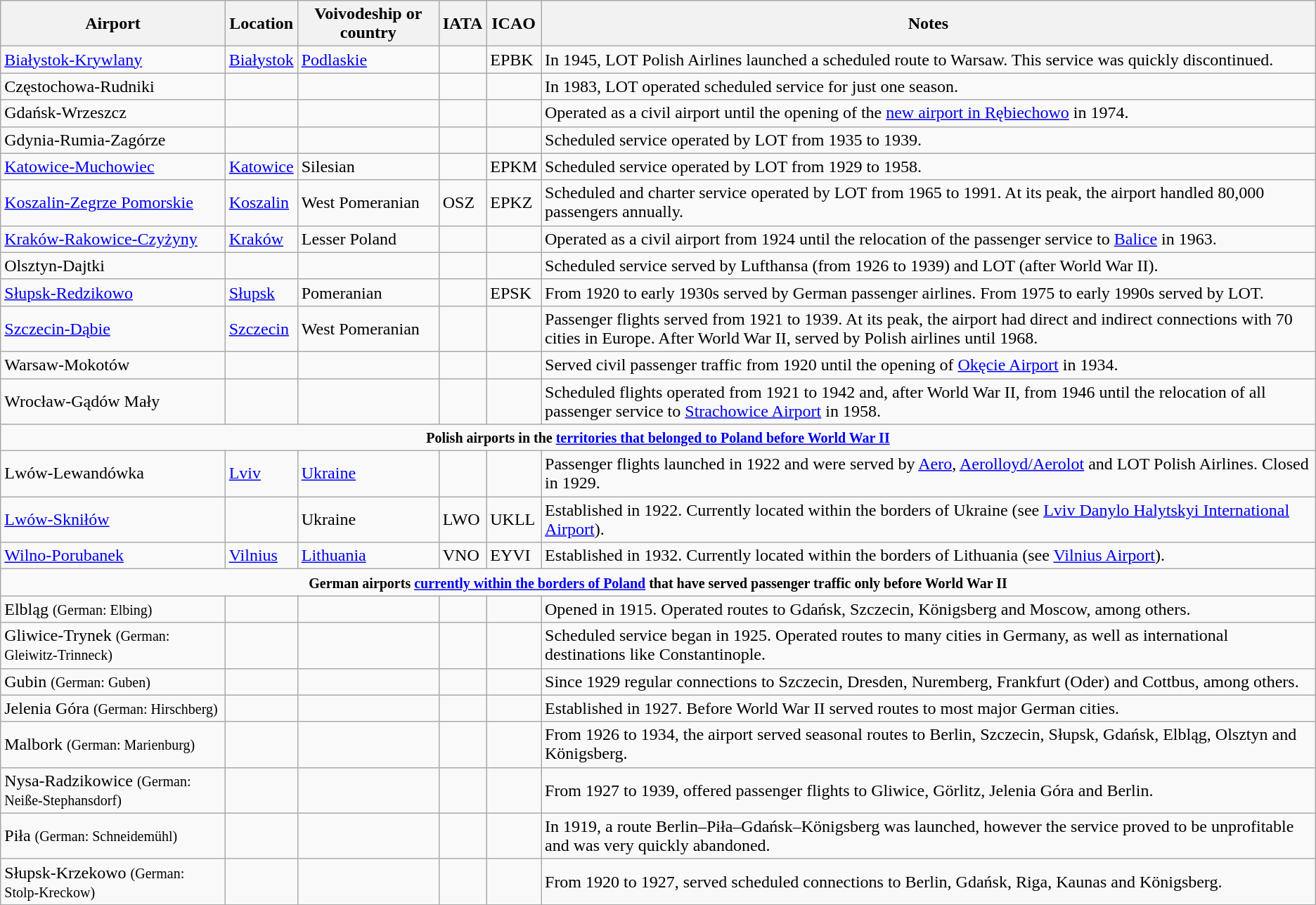<table class="wikitable sortable">
<tr>
<th>Airport</th>
<th>Location</th>
<th>Voivodeship or country</th>
<th>IATA</th>
<th>ICAO</th>
<th>Notes</th>
</tr>
<tr>
<td><a href='#'>Białystok-Krywlany</a></td>
<td><a href='#'>Białystok</a></td>
<td><a href='#'>Podlaskie</a></td>
<td></td>
<td>EPBK</td>
<td>In 1945, LOT Polish Airlines launched a scheduled route to Warsaw. This service was quickly discontinued.</td>
</tr>
<tr>
<td>Częstochowa-Rudniki</td>
<td></td>
<td></td>
<td></td>
<td></td>
<td>In 1983, LOT operated scheduled service for just one season.</td>
</tr>
<tr>
<td>Gdańsk-Wrzeszcz</td>
<td></td>
<td></td>
<td></td>
<td></td>
<td>Operated as a civil airport until the opening of the <a href='#'>new airport in Rębiechowo</a> in 1974.</td>
</tr>
<tr>
<td>Gdynia-Rumia-Zagórze</td>
<td></td>
<td></td>
<td></td>
<td></td>
<td>Scheduled service operated by LOT from 1935 to 1939.</td>
</tr>
<tr>
<td><a href='#'>Katowice-Muchowiec</a></td>
<td><a href='#'>Katowice</a></td>
<td>Silesian</td>
<td></td>
<td>EPKM</td>
<td>Scheduled service operated by LOT from 1929 to 1958.</td>
</tr>
<tr>
<td><a href='#'>Koszalin-Zegrze Pomorskie</a></td>
<td><a href='#'>Koszalin</a></td>
<td>West Pomeranian</td>
<td>OSZ</td>
<td>EPKZ</td>
<td>Scheduled and charter service operated by LOT from 1965 to 1991. At its peak, the airport handled 80,000 passengers annually.</td>
</tr>
<tr>
<td><a href='#'>Kraków-Rakowice-Czyżyny</a></td>
<td><a href='#'>Kraków</a></td>
<td>Lesser Poland</td>
<td></td>
<td></td>
<td>Operated as a civil airport from 1924 until the relocation of the passenger service to <a href='#'>Balice</a> in 1963.</td>
</tr>
<tr>
<td>Olsztyn-Dajtki</td>
<td></td>
<td></td>
<td></td>
<td></td>
<td>Scheduled service served by Lufthansa (from 1926 to 1939) and LOT (after World War II).</td>
</tr>
<tr>
<td><a href='#'>Słupsk-Redzikowo</a></td>
<td><a href='#'>Słupsk</a></td>
<td>Pomeranian</td>
<td></td>
<td>EPSK</td>
<td>From 1920 to early 1930s served by German passenger airlines. From 1975 to early 1990s served by LOT.</td>
</tr>
<tr>
<td><a href='#'>Szczecin-Dąbie</a></td>
<td><a href='#'>Szczecin</a></td>
<td>West Pomeranian</td>
<td></td>
<td></td>
<td>Passenger flights served from 1921 to 1939. At its peak, the airport had direct and indirect connections with 70 cities in Europe. After World War II, served by Polish airlines until 1968.</td>
</tr>
<tr>
<td>Warsaw-Mokotów</td>
<td></td>
<td></td>
<td></td>
<td></td>
<td>Served civil passenger traffic from 1920 until the opening of <a href='#'>Okęcie Airport</a> in 1934.</td>
</tr>
<tr>
<td>Wrocław-Gądów Mały</td>
<td></td>
<td></td>
<td></td>
<td></td>
<td>Scheduled flights operated from 1921 to 1942 and, after World War II, from 1946 until the relocation of all passenger service to <a href='#'>Strachowice Airport</a> in 1958.</td>
</tr>
<tr>
<td colspan="6" style="text-align:center"><small><strong>Polish airports in the <a href='#'>territories that belonged to Poland before World War II</a></strong></small></td>
</tr>
<tr>
<td>Lwów-Lewandówka</td>
<td><a href='#'>Lviv</a></td>
<td><a href='#'>Ukraine</a></td>
<td></td>
<td></td>
<td>Passenger flights launched in 1922 and were served by <a href='#'>Aero</a>, <a href='#'>Aerolloyd/Aerolot</a> and LOT Polish Airlines. Closed in 1929.</td>
</tr>
<tr>
<td><a href='#'>Lwów-Skniłów</a></td>
<td></td>
<td>Ukraine</td>
<td>LWO</td>
<td>UKLL</td>
<td>Established in 1922. Currently located within the borders of Ukraine (see <a href='#'>Lviv Danylo Halytskyi International Airport</a>).</td>
</tr>
<tr>
<td><a href='#'>Wilno-Porubanek</a></td>
<td><a href='#'>Vilnius</a></td>
<td><a href='#'>Lithuania</a></td>
<td>VNO</td>
<td>EYVI</td>
<td>Established in 1932. Currently located within the borders of Lithuania (see <a href='#'>Vilnius Airport</a>).</td>
</tr>
<tr>
<td colspan="6" style="text-align:center"><small><strong>German airports <a href='#'>currently within the borders of Poland</a> that have served passenger traffic only before World War II</strong></small></td>
</tr>
<tr>
<td>Elbląg <small>(German: Elbing)</small></td>
<td></td>
<td></td>
<td></td>
<td></td>
<td>Opened in 1915. Operated routes to Gdańsk, Szczecin, Königsberg and Moscow, among others.</td>
</tr>
<tr>
<td>Gliwice-Trynek <small>(German: Gleiwitz-Trinneck)</small></td>
<td></td>
<td></td>
<td></td>
<td></td>
<td>Scheduled service began in 1925. Operated routes to many cities in Germany, as well as international destinations like Constantinople.</td>
</tr>
<tr>
<td>Gubin <small>(German: Guben)</small></td>
<td></td>
<td></td>
<td></td>
<td></td>
<td>Since 1929 regular connections to Szczecin, Dresden, Nuremberg, Frankfurt (Oder) and Cottbus, among others.</td>
</tr>
<tr>
<td>Jelenia Góra <small>(German: Hirschberg)</small></td>
<td></td>
<td></td>
<td></td>
<td></td>
<td>Established in 1927. Before World War II served routes to most major German cities.</td>
</tr>
<tr>
<td>Malbork <small>(German: Marienburg)</small></td>
<td></td>
<td></td>
<td></td>
<td></td>
<td>From 1926 to 1934, the airport served seasonal routes to Berlin, Szczecin, Słupsk, Gdańsk, Elbląg, Olsztyn and Königsberg.</td>
</tr>
<tr>
<td>Nysa-Radzikowice <small>(German: Neiße-Stephansdorf)</small></td>
<td></td>
<td></td>
<td></td>
<td></td>
<td>From 1927 to 1939, offered passenger flights to Gliwice, Görlitz, Jelenia Góra and Berlin.</td>
</tr>
<tr>
<td>Piła <small>(German: Schneidemühl)</small></td>
<td></td>
<td></td>
<td></td>
<td></td>
<td>In 1919, a route Berlin–Piła–Gdańsk–Königsberg was launched, however the service proved to be unprofitable and was very quickly abandoned.</td>
</tr>
<tr>
<td>Słupsk-Krzekowo <small>(German: Stolp-Kreckow)</small></td>
<td></td>
<td></td>
<td></td>
<td></td>
<td>From 1920 to 1927, served scheduled connections to Berlin, Gdańsk, Riga, Kaunas and Königsberg.</td>
</tr>
</table>
